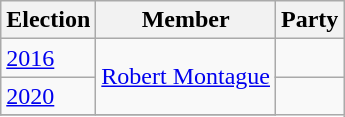<table class="wikitable sortable">
<tr>
<th>Election</th>
<th>Member</th>
<th colspan=2>Party</th>
</tr>
<tr>
<td><a href='#'>2016</a></td>
<td rowspan=2><a href='#'>Robert Montague</a></td>
<td></td>
</tr>
<tr>
<td><a href='#'>2020</a></td>
</tr>
<tr>
</tr>
</table>
